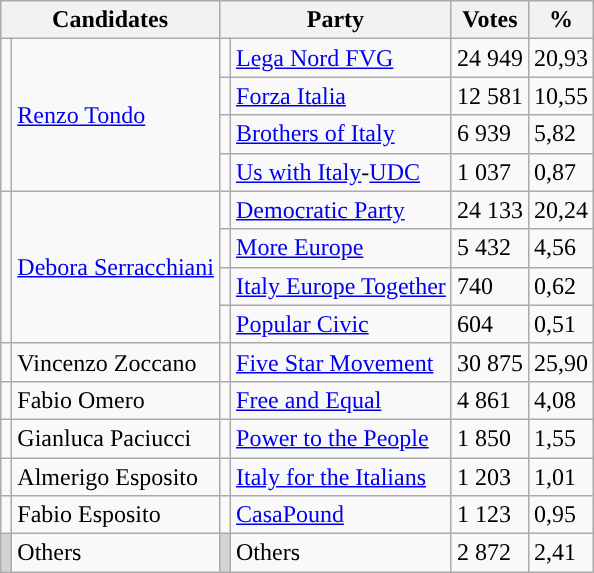<table class="wikitable">
<tr>
<th colspan="2">Candidates</th>
<th colspan="2">Party</th>
<th>Votes</th>
<th>%</th>
</tr>
<tr>
<td rowspan="4"></td>
<td rowspan="4"><a href='#'>Renzo Tondo</a></td>
<td></td>
<td><a href='#'>Lega Nord FVG</a></td>
<td>24 949</td>
<td>20,93</td>
</tr>
<tr>
<td></td>
<td><a href='#'>Forza Italia</a></td>
<td>12 581</td>
<td>10,55</td>
</tr>
<tr>
<td></td>
<td><a href='#'>Brothers of Italy</a></td>
<td>6 939</td>
<td>5,82</td>
</tr>
<tr>
<td></td>
<td><a href='#'>Us with Italy</a>-<a href='#'>UDC</a></td>
<td>1 037</td>
<td>0,87</td>
</tr>
<tr>
<td rowspan="4"></td>
<td rowspan="4"><a href='#'>Debora Serracchiani</a></td>
<td></td>
<td><a href='#'>Democratic Party</a></td>
<td>24 133</td>
<td>20,24</td>
</tr>
<tr>
<td></td>
<td><a href='#'>More Europe</a></td>
<td>5 432</td>
<td>4,56</td>
</tr>
<tr>
<td></td>
<td><a href='#'>Italy Europe Together</a></td>
<td>740</td>
<td>0,62</td>
</tr>
<tr>
<td></td>
<td><a href='#'>Popular Civic</a></td>
<td>604</td>
<td>0,51</td>
</tr>
<tr>
<td></td>
<td>Vincenzo Zoccano</td>
<td></td>
<td><a href='#'>Five Star Movement</a></td>
<td>30 875</td>
<td>25,90</td>
</tr>
<tr>
<td></td>
<td>Fabio Omero</td>
<td></td>
<td><a href='#'>Free and Equal</a></td>
<td>4 861</td>
<td>4,08</td>
</tr>
<tr>
<td></td>
<td>Gianluca Paciucci</td>
<td></td>
<td><a href='#'>Power to the People</a></td>
<td>1 850</td>
<td>1,55</td>
</tr>
<tr>
<td></td>
<td>Almerigo Esposito</td>
<td></td>
<td><a href='#'>Italy for the Italians</a></td>
<td>1 203</td>
<td>1,01</td>
</tr>
<tr>
<td></td>
<td>Fabio Esposito</td>
<td></td>
<td><a href='#'>CasaPound</a></td>
<td>1 123</td>
<td>0,95</td>
</tr>
<tr>
<td bgcolor="Lightgrey"></td>
<td>Others</td>
<td bgcolor="Lightgrey"></td>
<td>Others</td>
<td>2 872</td>
<td>2,41</td>
</tr>
</table>
